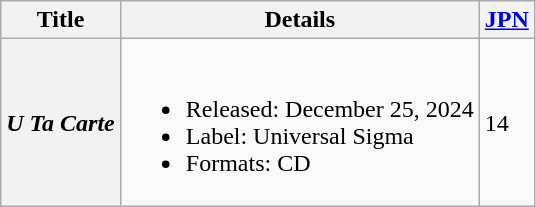<table class="wikitable plainrowheaders">
<tr>
<th>Title</th>
<th>Details</th>
<th><a href='#'>JPN</a></th>
</tr>
<tr>
<th scope="row"><em>U Ta Carte</em></th>
<td><br><ul><li>Released: December 25, 2024</li><li>Label: Universal Sigma</li><li>Formats: CD</li></ul></td>
<td>14</td>
</tr>
</table>
